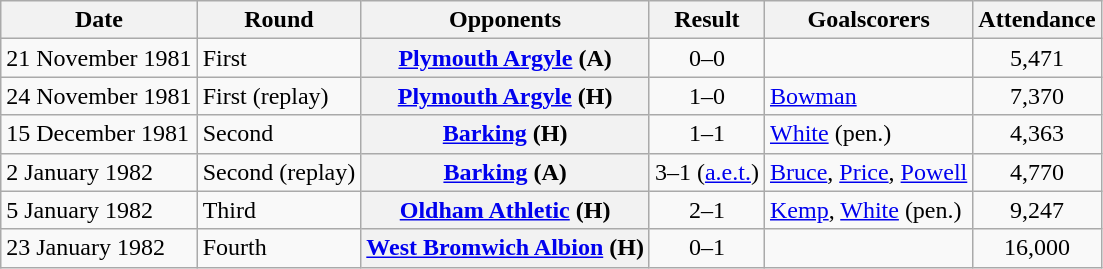<table class="wikitable plainrowheaders sortable">
<tr>
<th scope=col>Date</th>
<th scope=col>Round</th>
<th scope=col>Opponents</th>
<th scope=col>Result</th>
<th scope=col class=unsortable>Goalscorers</th>
<th scope=col>Attendance</th>
</tr>
<tr>
<td>21 November 1981</td>
<td>First</td>
<th scope=row><a href='#'>Plymouth Argyle</a> (A)</th>
<td align=center>0–0</td>
<td></td>
<td align=center>5,471</td>
</tr>
<tr>
<td>24 November 1981</td>
<td>First (replay)</td>
<th scope=row><a href='#'>Plymouth Argyle</a> (H)</th>
<td align=center>1–0</td>
<td><a href='#'>Bowman</a></td>
<td align=center>7,370</td>
</tr>
<tr>
<td>15 December 1981</td>
<td>Second</td>
<th scope=row><a href='#'>Barking</a> (H)</th>
<td align=center>1–1</td>
<td><a href='#'>White</a> (pen.)</td>
<td align=center>4,363</td>
</tr>
<tr>
<td>2 January 1982</td>
<td>Second (replay)</td>
<th scope=row><a href='#'>Barking</a> (A)</th>
<td align=center>3–1 (<a href='#'>a.e.t.</a>)</td>
<td><a href='#'>Bruce</a>, <a href='#'>Price</a>, <a href='#'>Powell</a></td>
<td align=center>4,770</td>
</tr>
<tr>
<td>5 January 1982</td>
<td>Third</td>
<th scope=row><a href='#'>Oldham Athletic</a> (H)</th>
<td align=center>2–1</td>
<td><a href='#'>Kemp</a>, <a href='#'>White</a> (pen.)</td>
<td align=center>9,247</td>
</tr>
<tr>
<td>23 January 1982</td>
<td>Fourth</td>
<th scope=row><a href='#'>West Bromwich Albion</a> (H)</th>
<td align=center>0–1</td>
<td></td>
<td align=center>16,000</td>
</tr>
</table>
